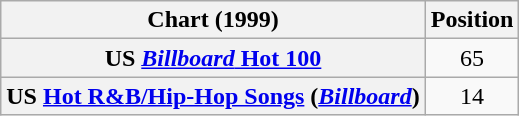<table class="wikitable sortable plainrowheaders">
<tr>
<th scope="col">Chart (1999)</th>
<th scope="col">Position</th>
</tr>
<tr>
<th scope="row">US <a href='#'><em>Billboard</em> Hot 100</a></th>
<td align="center">65</td>
</tr>
<tr>
<th scope="row">US <a href='#'>Hot R&B/Hip-Hop Songs</a> (<em><a href='#'>Billboard</a></em>)</th>
<td align="center">14</td>
</tr>
</table>
